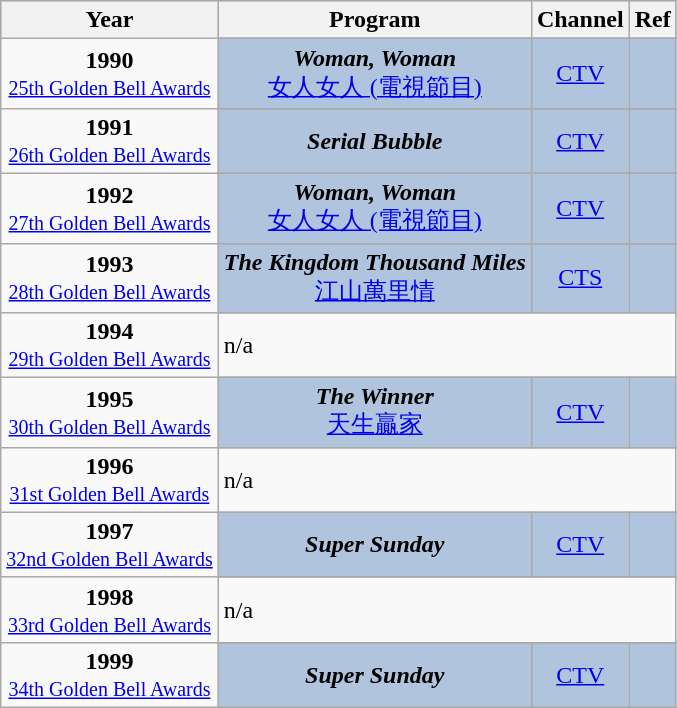<table class="wikitable sortable">
<tr style="background:#bebebe;">
<th>Year</th>
<th>Program</th>
<th>Channel</th>
<th>Ref</th>
</tr>
<tr>
<td rowspan=2 style="text-align:center"><strong>1990</strong> <br> <small><a href='#'>25th Golden Bell Awards</a></small></td>
</tr>
<tr rowspan=2 style="background:LightSteelBlue; text-align:center">
<td><strong><em>Woman, Woman</em></strong><br><a href='#'>女人女人 (電視節目)</a></td>
<td><a href='#'>CTV</a></td>
<td></td>
</tr>
<tr>
<td rowspan=2 style="text-align:center"><strong>1991</strong> <br> <small><a href='#'>26th Golden Bell Awards</a></small></td>
</tr>
<tr rowspan=2 style="background:LightSteelBlue; text-align:center">
<td><strong><em>Serial Bubble</em></strong></td>
<td><a href='#'>CTV</a></td>
<td></td>
</tr>
<tr>
<td rowspan=2 style="text-align:center"><strong>1992</strong> <br> <small><a href='#'>27th Golden Bell Awards</a></small></td>
</tr>
<tr rowspan=2 style="background:LightSteelBlue; text-align:center">
<td><strong><em>Woman, Woman</em></strong><br><a href='#'>女人女人 (電視節目)</a></td>
<td><a href='#'>CTV</a></td>
<td></td>
</tr>
<tr>
<td rowspan=2 style="text-align:center"><strong>1993</strong> <br> <small><a href='#'>28th Golden Bell Awards</a></small></td>
</tr>
<tr rowspan=2 style="background:LightSteelBlue; text-align:center">
<td><strong><em>The Kingdom Thousand Miles</em></strong><br><a href='#'>江山萬里情</a></td>
<td><a href='#'>CTS</a></td>
<td></td>
</tr>
<tr>
<td rowspan=2 style="text-align:center"><strong>1994</strong> <br> <small><a href='#'>29th Golden Bell Awards</a></small></td>
</tr>
<tr rowspan=2>
<td colspan=3>n/a </td>
</tr>
<tr>
<td rowspan=2 style="text-align:center"><strong>1995</strong> <br> <small><a href='#'>30th Golden Bell Awards</a></small></td>
</tr>
<tr rowspan=2 style="background:LightSteelBlue; text-align:center">
<td><strong><em>The Winner</em></strong> <br><a href='#'>天生贏家</a></td>
<td><a href='#'>CTV</a></td>
<td></td>
</tr>
<tr>
<td rowspan=2 style="text-align:center"><strong>1996</strong> <br> <small><a href='#'>31st Golden Bell Awards</a></small></td>
</tr>
<tr rowspan=2>
<td colspan=3>n/a </td>
</tr>
<tr>
<td rowspan=2 style="text-align:center"><strong>1997</strong> <br> <small><a href='#'>32nd Golden Bell Awards</a></small></td>
</tr>
<tr rowspan=2 style="background:LightSteelBlue; text-align:center">
<td><strong><em>Super Sunday</em></strong></td>
<td><a href='#'>CTV</a></td>
<td></td>
</tr>
<tr>
<td rowspan=2 style="text-align:center"><strong>1998</strong> <br> <small><a href='#'>33rd Golden Bell Awards</a></small></td>
</tr>
<tr rowspan=2>
<td colspan=3>n/a </td>
</tr>
<tr>
<td rowspan=2 style="text-align:center"><strong>1999</strong> <br> <small><a href='#'>34th Golden Bell Awards</a></small></td>
</tr>
<tr rowspan=2 style="background:LightSteelBlue; text-align:center">
<td><strong><em>Super Sunday</em></strong></td>
<td><a href='#'>CTV</a></td>
<td></td>
</tr>
</table>
